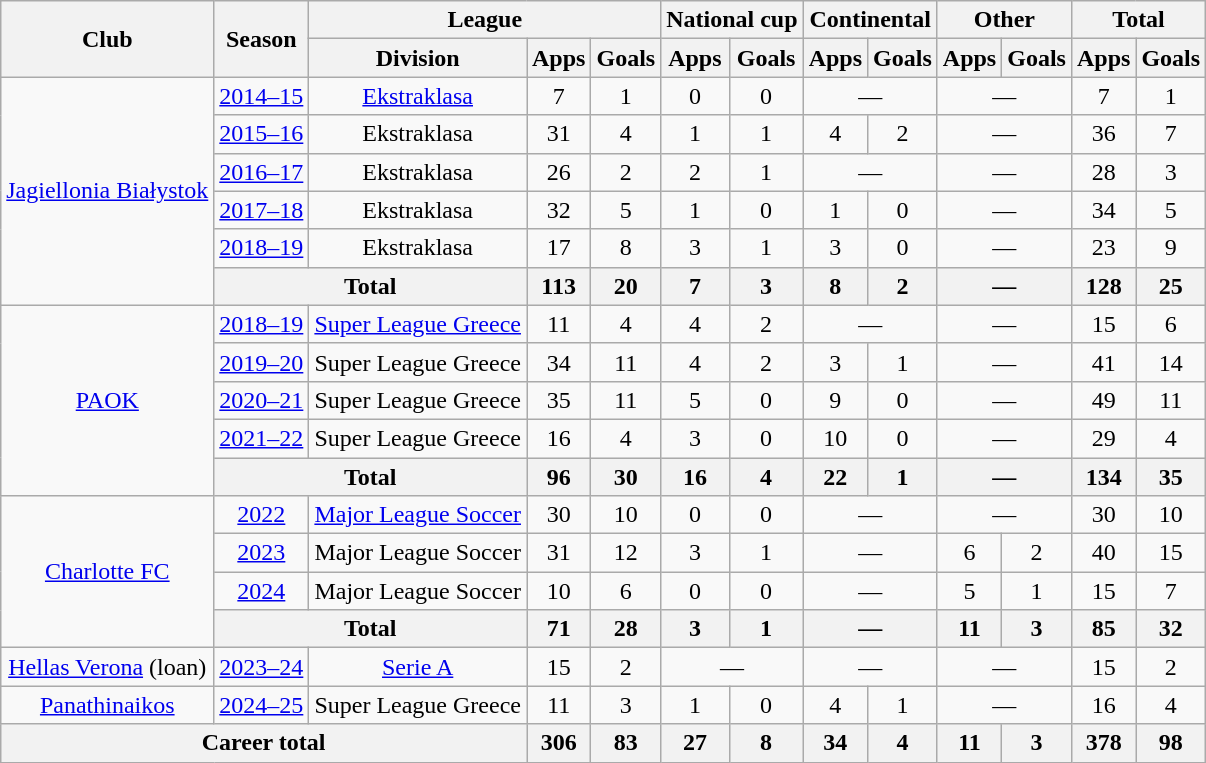<table class="wikitable" style="text-align:center">
<tr>
<th rowspan="2">Club</th>
<th rowspan="2">Season</th>
<th colspan="3">League</th>
<th colspan="2">National cup</th>
<th colspan="2">Continental</th>
<th colspan="2">Other</th>
<th colspan="2">Total</th>
</tr>
<tr>
<th>Division</th>
<th>Apps</th>
<th>Goals</th>
<th>Apps</th>
<th>Goals</th>
<th>Apps</th>
<th>Goals</th>
<th>Apps</th>
<th>Goals</th>
<th>Apps</th>
<th>Goals</th>
</tr>
<tr>
<td rowspan="6"><a href='#'>Jagiellonia Białystok</a></td>
<td><a href='#'>2014–15</a></td>
<td><a href='#'>Ekstraklasa</a></td>
<td>7</td>
<td>1</td>
<td>0</td>
<td>0</td>
<td colspan="2">—</td>
<td colspan="2">—</td>
<td>7</td>
<td>1</td>
</tr>
<tr>
<td><a href='#'>2015–16</a></td>
<td>Ekstraklasa</td>
<td>31</td>
<td>4</td>
<td>1</td>
<td>1</td>
<td>4</td>
<td>2</td>
<td colspan="2">—</td>
<td>36</td>
<td>7</td>
</tr>
<tr>
<td><a href='#'>2016–17</a></td>
<td>Ekstraklasa</td>
<td>26</td>
<td>2</td>
<td>2</td>
<td>1</td>
<td colspan="2">—</td>
<td colspan="2">—</td>
<td>28</td>
<td>3</td>
</tr>
<tr>
<td><a href='#'>2017–18</a></td>
<td>Ekstraklasa</td>
<td>32</td>
<td>5</td>
<td>1</td>
<td>0</td>
<td>1</td>
<td>0</td>
<td colspan="2">—</td>
<td>34</td>
<td>5</td>
</tr>
<tr>
<td><a href='#'>2018–19</a></td>
<td>Ekstraklasa</td>
<td>17</td>
<td>8</td>
<td>3</td>
<td>1</td>
<td>3</td>
<td>0</td>
<td colspan="2">—</td>
<td>23</td>
<td>9</td>
</tr>
<tr>
<th colspan="2">Total</th>
<th>113</th>
<th>20</th>
<th>7</th>
<th>3</th>
<th>8</th>
<th>2</th>
<th colspan="2">—</th>
<th>128</th>
<th>25</th>
</tr>
<tr>
<td rowspan="5"><a href='#'>PAOK</a></td>
<td><a href='#'>2018–19</a></td>
<td><a href='#'>Super League Greece</a></td>
<td>11</td>
<td>4</td>
<td>4</td>
<td>2</td>
<td colspan="2">—</td>
<td colspan="2">—</td>
<td>15</td>
<td>6</td>
</tr>
<tr>
<td><a href='#'>2019–20</a></td>
<td>Super League Greece</td>
<td>34</td>
<td>11</td>
<td>4</td>
<td>2</td>
<td>3</td>
<td>1</td>
<td colspan="2">—</td>
<td>41</td>
<td>14</td>
</tr>
<tr>
<td><a href='#'>2020–21</a></td>
<td>Super League Greece</td>
<td>35</td>
<td>11</td>
<td>5</td>
<td>0</td>
<td>9</td>
<td>0</td>
<td colspan="2">—</td>
<td>49</td>
<td>11</td>
</tr>
<tr>
<td><a href='#'>2021–22</a></td>
<td>Super League Greece</td>
<td>16</td>
<td>4</td>
<td>3</td>
<td>0</td>
<td>10</td>
<td>0</td>
<td colspan="2">—</td>
<td>29</td>
<td>4</td>
</tr>
<tr>
<th colspan="2">Total</th>
<th>96</th>
<th>30</th>
<th>16</th>
<th>4</th>
<th>22</th>
<th>1</th>
<th colspan="2">—</th>
<th>134</th>
<th>35</th>
</tr>
<tr>
<td rowspan="4"><a href='#'>Charlotte FC</a></td>
<td><a href='#'>2022</a></td>
<td><a href='#'>Major League Soccer</a></td>
<td>30</td>
<td>10</td>
<td>0</td>
<td>0</td>
<td colspan="2">—</td>
<td colspan="2">—</td>
<td>30</td>
<td>10</td>
</tr>
<tr>
<td><a href='#'>2023</a></td>
<td>Major League Soccer</td>
<td>31</td>
<td>12</td>
<td>3</td>
<td>1</td>
<td colspan="2">—</td>
<td>6</td>
<td>2</td>
<td>40</td>
<td>15</td>
</tr>
<tr>
<td><a href='#'>2024</a></td>
<td>Major League Soccer</td>
<td>10</td>
<td>6</td>
<td>0</td>
<td>0</td>
<td colspan="2">—</td>
<td>5</td>
<td>1</td>
<td>15</td>
<td>7</td>
</tr>
<tr>
<th colspan="2">Total</th>
<th>71</th>
<th>28</th>
<th>3</th>
<th>1</th>
<th colspan="2">—</th>
<th>11</th>
<th>3</th>
<th>85</th>
<th>32</th>
</tr>
<tr>
<td><a href='#'>Hellas Verona</a> (loan)</td>
<td><a href='#'>2023–24</a></td>
<td><a href='#'>Serie A</a></td>
<td>15</td>
<td>2</td>
<td colspan="2">—</td>
<td colspan="2">—</td>
<td colspan="2">—</td>
<td>15</td>
<td>2</td>
</tr>
<tr>
<td><a href='#'>Panathinaikos</a></td>
<td><a href='#'>2024–25</a></td>
<td>Super League Greece</td>
<td>11</td>
<td>3</td>
<td>1</td>
<td>0</td>
<td>4</td>
<td>1</td>
<td colspan="2">—</td>
<td>16</td>
<td>4</td>
</tr>
<tr>
<th colspan="3">Career total</th>
<th>306</th>
<th>83</th>
<th>27</th>
<th>8</th>
<th>34</th>
<th>4</th>
<th>11</th>
<th>3</th>
<th>378</th>
<th>98</th>
</tr>
</table>
